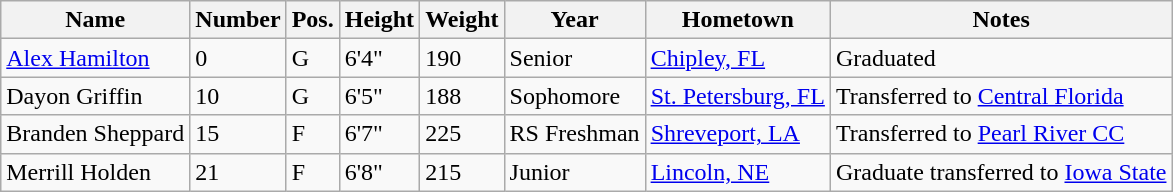<table class="wikitable sortable" border="1">
<tr>
<th>Name</th>
<th>Number</th>
<th>Pos.</th>
<th>Height</th>
<th>Weight</th>
<th>Year</th>
<th>Hometown</th>
<th class="unsortable">Notes</th>
</tr>
<tr>
<td><a href='#'>Alex Hamilton</a></td>
<td>0</td>
<td>G</td>
<td>6'4"</td>
<td>190</td>
<td>Senior</td>
<td><a href='#'>Chipley, FL</a></td>
<td>Graduated</td>
</tr>
<tr>
<td>Dayon Griffin</td>
<td>10</td>
<td>G</td>
<td>6'5"</td>
<td>188</td>
<td>Sophomore</td>
<td><a href='#'>St. Petersburg, FL</a></td>
<td>Transferred to <a href='#'>Central Florida</a></td>
</tr>
<tr>
<td>Branden Sheppard</td>
<td>15</td>
<td>F</td>
<td>6'7"</td>
<td>225</td>
<td>RS Freshman</td>
<td><a href='#'>Shreveport, LA</a></td>
<td>Transferred to <a href='#'>Pearl River CC</a></td>
</tr>
<tr>
<td>Merrill Holden</td>
<td>21</td>
<td>F</td>
<td>6'8"</td>
<td>215</td>
<td>Junior</td>
<td><a href='#'>Lincoln, NE</a></td>
<td>Graduate transferred to <a href='#'>Iowa State</a></td>
</tr>
</table>
